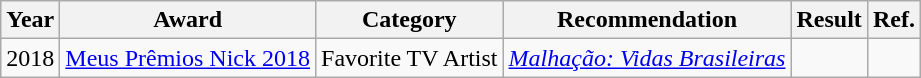<table class="wikitable">
<tr>
<th>Year</th>
<th>Award</th>
<th>Category</th>
<th>Recommendation</th>
<th>Result</th>
<th>Ref.</th>
</tr>
<tr>
<td>2018</td>
<td><a href='#'>Meus Prêmios Nick 2018</a></td>
<td>Favorite TV Artist</td>
<td><em><a href='#'>Malhação: Vidas Brasileiras</a></em></td>
<td></td>
<td></td>
</tr>
</table>
